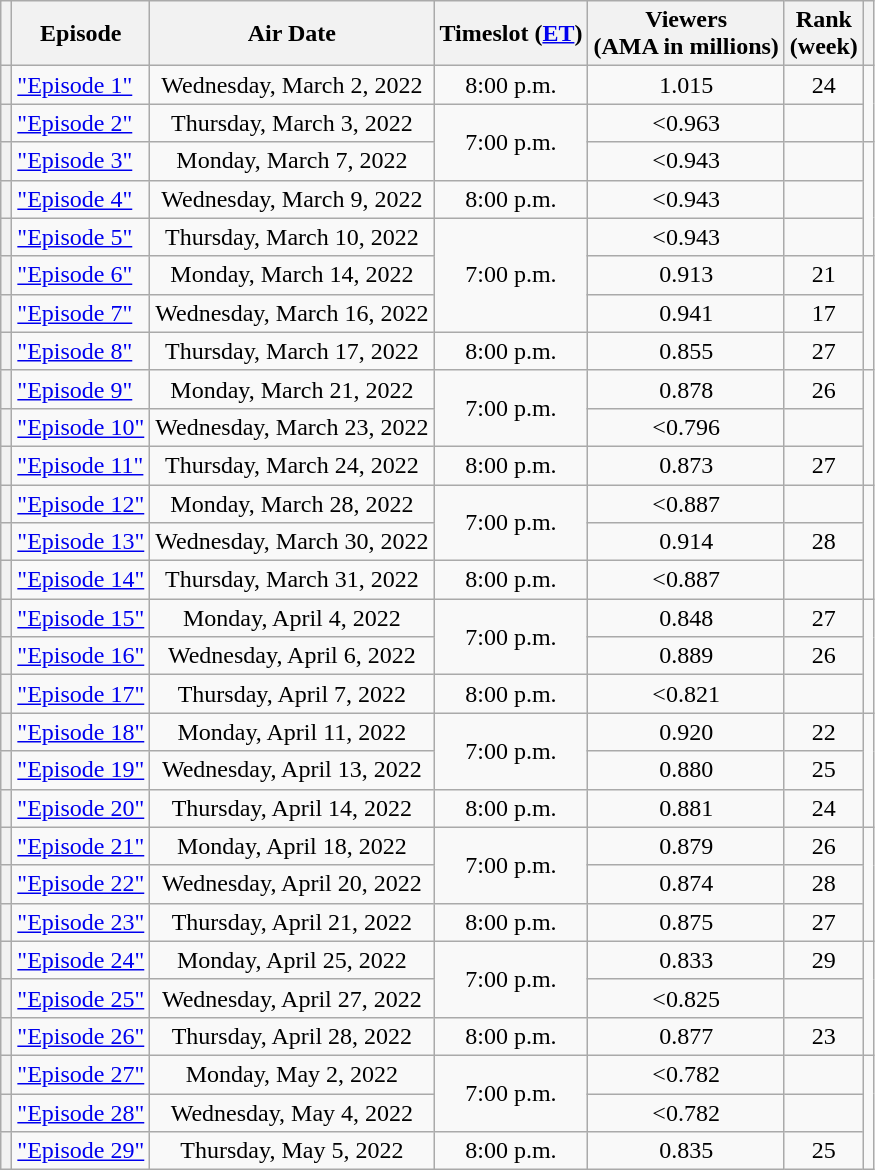<table class="wikitable sortable" style="text-align:center; width:auto; margin: left;">
<tr>
<th></th>
<th>Episode</th>
<th>Air Date</th>
<th>Timeslot (<a href='#'>ET</a>)</th>
<th style="text-align:center">Viewers<br>(AMA in millions)</th>
<th>Rank<br>(week)</th>
<th class="unsortable"></th>
</tr>
<tr>
<th style="text-align:center"></th>
<td style="text-align:left"><a href='#'>"Episode 1"</a></td>
<td style="text-align:center">Wednesday, March 2, 2022</td>
<td>8:00 p.m.</td>
<td style="text-align:center">1.015</td>
<td style="text-align:center">24</td>
<td rowspan="2" style="text-align:center"></td>
</tr>
<tr>
<th style="text-align:center"></th>
<td style="text-align:left"><a href='#'>"Episode 2"</a></td>
<td style="text-align:center">Thursday, March 3, 2022</td>
<td rowspan="2">7:00 p.m.</td>
<td style="text-align:center"><0.963</td>
<td></td>
</tr>
<tr>
<th style="text-align:center"></th>
<td style="text-align:left"><a href='#'>"Episode 3"</a></td>
<td style="text-align:center">Monday, March 7, 2022</td>
<td style="text-align:center"><0.943</td>
<td></td>
<td rowspan="3" style="text-align:center"></td>
</tr>
<tr>
<th style="text-align:center"></th>
<td style="text-align:left"><a href='#'>"Episode 4"</a></td>
<td style="text-align:center">Wednesday, March 9, 2022</td>
<td>8:00 p.m.</td>
<td style="text-align:center"><0.943</td>
<td></td>
</tr>
<tr>
<th style="text-align:center"></th>
<td style="text-align:left"><a href='#'>"Episode 5"</a></td>
<td style="text-align:center">Thursday, March 10, 2022</td>
<td rowspan="3">7:00 p.m.</td>
<td style="text-align:center"><0.943</td>
<td></td>
</tr>
<tr>
<th style="text-align:center"></th>
<td style="text-align:left"><a href='#'>"Episode 6"</a></td>
<td style="text-align:center">Monday, March 14, 2022</td>
<td style="text-align:center">0.913</td>
<td style="text-align:center">21</td>
<td rowspan="3" style="text-align:center"></td>
</tr>
<tr>
<th style="text-align:center"></th>
<td style="text-align:left"><a href='#'>"Episode 7"</a></td>
<td style="text-align:center">Wednesday, March 16, 2022</td>
<td style="text-align:center">0.941</td>
<td style="text-align:center">17</td>
</tr>
<tr>
<th style="text-align:center"></th>
<td style="text-align:left"><a href='#'>"Episode 8"</a></td>
<td style="text-align:center">Thursday, March 17, 2022</td>
<td>8:00 p.m.</td>
<td style="text-align:center">0.855</td>
<td style="text-align:center">27</td>
</tr>
<tr>
<th style="text-align:center"></th>
<td style="text-align:left"><a href='#'>"Episode 9"</a></td>
<td style="text-align:center">Monday, March 21, 2022</td>
<td rowspan="2">7:00 p.m.</td>
<td style="text-align:center">0.878</td>
<td style="text-align:center">26</td>
<td rowspan="3" style="text-align:center"></td>
</tr>
<tr>
<th style="text-align:center"></th>
<td style="text-align:left"><a href='#'>"Episode 10"</a></td>
<td style="text-align:center">Wednesday, March 23, 2022</td>
<td style="text-align:center"><0.796</td>
<td></td>
</tr>
<tr>
<th style="text-align:center"></th>
<td style="text-align:left"><a href='#'>"Episode 11"</a></td>
<td style="text-align:center">Thursday, March 24, 2022</td>
<td>8:00 p.m.</td>
<td style="text-align:center">0.873</td>
<td style="text-align:center">27</td>
</tr>
<tr>
<th style="text-align:center"></th>
<td style="text-align:left"><a href='#'>"Episode 12"</a></td>
<td style="text-align:center">Monday, March 28, 2022</td>
<td rowspan="2">7:00 p.m.</td>
<td style="text-align:center"><0.887</td>
<td></td>
<td rowspan="3" style="text-align:center"></td>
</tr>
<tr>
<th style="text-align:center"></th>
<td style="text-align:left"><a href='#'>"Episode 13"</a></td>
<td style="text-align:center">Wednesday, March 30, 2022</td>
<td style="text-align:center">0.914</td>
<td style="text-align:center">28</td>
</tr>
<tr>
<th style="text-align:center"></th>
<td style="text-align:left"><a href='#'>"Episode 14"</a></td>
<td style="text-align:center">Thursday, March 31, 2022</td>
<td>8:00 p.m.</td>
<td style="text-align:center"><0.887</td>
<td></td>
</tr>
<tr>
<th style="text-align:center"></th>
<td style="text-align:left"><a href='#'>"Episode 15"</a></td>
<td style="text-align:center">Monday, April 4, 2022</td>
<td rowspan="2">7:00 p.m.</td>
<td style="text-align:center">0.848</td>
<td style="text-align:center">27</td>
<td rowspan="3" style="text-align:center"></td>
</tr>
<tr>
<th style="text-align:center"></th>
<td style="text-align:left"><a href='#'>"Episode 16"</a></td>
<td style="text-align:center">Wednesday, April 6, 2022</td>
<td style="text-align:center">0.889</td>
<td style="text-align:center">26</td>
</tr>
<tr>
<th style="text-align:center"></th>
<td style="text-align:left"><a href='#'>"Episode 17"</a></td>
<td style="text-align:center">Thursday, April 7, 2022</td>
<td>8:00 p.m.</td>
<td style="text-align:center"><0.821</td>
<td></td>
</tr>
<tr>
<th style="text-align:center"></th>
<td style="text-align:left"><a href='#'>"Episode 18"</a></td>
<td style="text-align:center">Monday, April 11, 2022</td>
<td rowspan="2">7:00 p.m.</td>
<td style="text-align:center">0.920</td>
<td style="text-align:center">22</td>
<td rowspan="3" style="text-align:center"></td>
</tr>
<tr>
<th style="text-align:center"></th>
<td style="text-align:left"><a href='#'>"Episode 19"</a></td>
<td style="text-align:center">Wednesday, April 13, 2022</td>
<td style="text-align:center">0.880</td>
<td style="text-align:center">25</td>
</tr>
<tr>
<th style="text-align:center"></th>
<td style="text-align:left"><a href='#'>"Episode 20"</a></td>
<td style="text-align:center">Thursday, April 14, 2022</td>
<td>8:00 p.m.</td>
<td style="text-align:center">0.881</td>
<td style="text-align:center">24</td>
</tr>
<tr>
<th style="text-align:center"></th>
<td style="text-align:left"><a href='#'>"Episode 21"</a></td>
<td style="text-align:center">Monday, April 18, 2022</td>
<td rowspan="2">7:00 p.m.</td>
<td style="text-align:center">0.879</td>
<td style="text-align:center">26</td>
<td rowspan="3" style="text-align:center"></td>
</tr>
<tr>
<th style="text-align:center"></th>
<td style="text-align:left"><a href='#'>"Episode 22"</a></td>
<td style="text-align:center">Wednesday, April 20, 2022</td>
<td style="text-align:center">0.874</td>
<td style="text-align:center">28</td>
</tr>
<tr>
<th style="text-align:center"></th>
<td style="text-align:left"><a href='#'>"Episode 23"</a></td>
<td style="text-align:center">Thursday, April 21, 2022</td>
<td>8:00 p.m.</td>
<td style="text-align:center">0.875</td>
<td style="text-align:center">27</td>
</tr>
<tr>
<th style="text-align:center"></th>
<td style="text-align:left"><a href='#'>"Episode 24"</a></td>
<td style="text-align:center">Monday, April 25, 2022</td>
<td rowspan="2">7:00 p.m.</td>
<td style="text-align:center">0.833</td>
<td style="text-align:center">29</td>
<td rowspan="3" style="text-align:center"></td>
</tr>
<tr>
<th style="text-align:center"></th>
<td style="text-align:left"><a href='#'>"Episode 25"</a></td>
<td style="text-align:center">Wednesday, April 27, 2022</td>
<td style="text-align:center"><0.825</td>
<td></td>
</tr>
<tr>
<th style="text-align:center"></th>
<td style="text-align:left"><a href='#'>"Episode 26"</a></td>
<td style="text-align:center">Thursday, April 28, 2022</td>
<td>8:00 p.m.</td>
<td style="text-align:center">0.877</td>
<td style="text-align:center">23</td>
</tr>
<tr>
<th style="text-align:center"></th>
<td style="text-align:left"><a href='#'>"Episode 27"</a></td>
<td style="text-align:center">Monday, May 2, 2022</td>
<td rowspan="2">7:00 p.m.</td>
<td style="text-align:center"><0.782</td>
<td></td>
<td rowspan="3" style="text-align:center"></td>
</tr>
<tr>
<th style="text-align:center"></th>
<td style="text-align:left"><a href='#'>"Episode 28"</a></td>
<td style="text-align:center">Wednesday, May 4, 2022</td>
<td style="text-align:center"><0.782</td>
<td></td>
</tr>
<tr>
<th style="text-align:center"></th>
<td style="text-align:left"><a href='#'>"Episode 29"</a></td>
<td style="text-align:center">Thursday, May 5, 2022</td>
<td>8:00 p.m.</td>
<td style="text-align:center">0.835</td>
<td style="text-align:center">25</td>
</tr>
</table>
